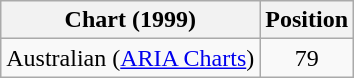<table class="wikitable">
<tr>
<th>Chart (1999)</th>
<th>Position</th>
</tr>
<tr>
<td>Australian (<a href='#'>ARIA Charts</a>)</td>
<td align=center>79</td>
</tr>
</table>
